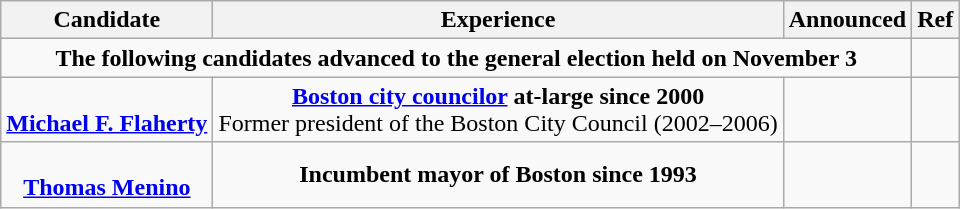<table class="wikitable sortable" style="text-align:center">
<tr>
<th>Candidate</th>
<th>Experience</th>
<th>Announced</th>
<th class="unsortable">Ref</th>
</tr>
<tr>
<td colspan="3"><strong>The following candidates advanced to the general election held on November 3</strong></td>
<td></td>
</tr>
<tr>
<td><br><strong><a href='#'>Michael F. Flaherty</a></strong></td>
<td><strong><a href='#'>Boston city councilor</a> at-large since 2000</strong><br>Former president of the Boston City Council (2002–2006)</td>
<td></td>
<td></td>
</tr>
<tr>
<td><br><strong><a href='#'>Thomas Menino</a></strong></td>
<td><strong>Incumbent mayor of Boston since 1993</strong></td>
<td><br></td>
<td></td>
</tr>
</table>
